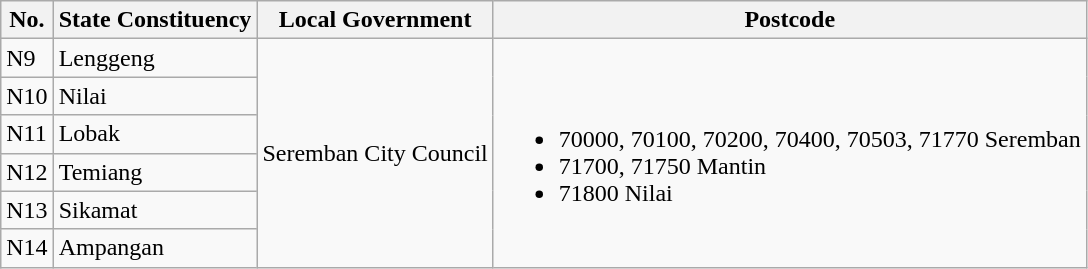<table class="wikitable">
<tr>
<th>No.</th>
<th>State Constituency</th>
<th>Local Government</th>
<th>Postcode</th>
</tr>
<tr>
<td>N9</td>
<td>Lenggeng</td>
<td rowspan="6">Seremban City Council</td>
<td rowspan="6"><br><ul><li>70000, 70100, 70200, 70400, 70503, 71770 Seremban</li><li>71700, 71750 Mantin</li><li>71800 Nilai</li></ul></td>
</tr>
<tr>
<td>N10</td>
<td>Nilai</td>
</tr>
<tr>
<td>N11</td>
<td>Lobak</td>
</tr>
<tr>
<td>N12</td>
<td>Temiang</td>
</tr>
<tr>
<td>N13</td>
<td>Sikamat</td>
</tr>
<tr>
<td>N14</td>
<td>Ampangan</td>
</tr>
</table>
